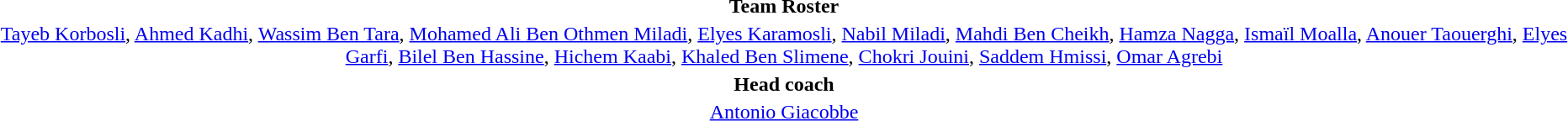<table style="text-align:center; margin-top:2em; margin-left:auto; margin-right:auto">
<tr>
<td><strong>Team Roster</strong></td>
</tr>
<tr>
<td><a href='#'>Tayeb Korbosli</a>, <a href='#'>Ahmed Kadhi</a>, <a href='#'>Wassim Ben Tara</a>, <a href='#'>Mohamed Ali Ben Othmen Miladi</a>, <a href='#'>Elyes Karamosli</a>, <a href='#'>Nabil Miladi</a>, <a href='#'>Mahdi Ben Cheikh</a>, <a href='#'>Hamza Nagga</a>, <a href='#'>Ismaïl Moalla</a>, <a href='#'>Anouer Taouerghi</a>, <a href='#'>Elyes Garfi</a>, <a href='#'>Bilel Ben Hassine</a>, <a href='#'>Hichem Kaabi</a>, <a href='#'>Khaled Ben Slimene</a>, <a href='#'>Chokri Jouini</a>, <a href='#'>Saddem Hmissi</a>, <a href='#'>Omar Agrebi</a></td>
</tr>
<tr>
<td><strong>Head coach</strong></td>
</tr>
<tr>
<td> <a href='#'>Antonio Giacobbe</a></td>
</tr>
</table>
